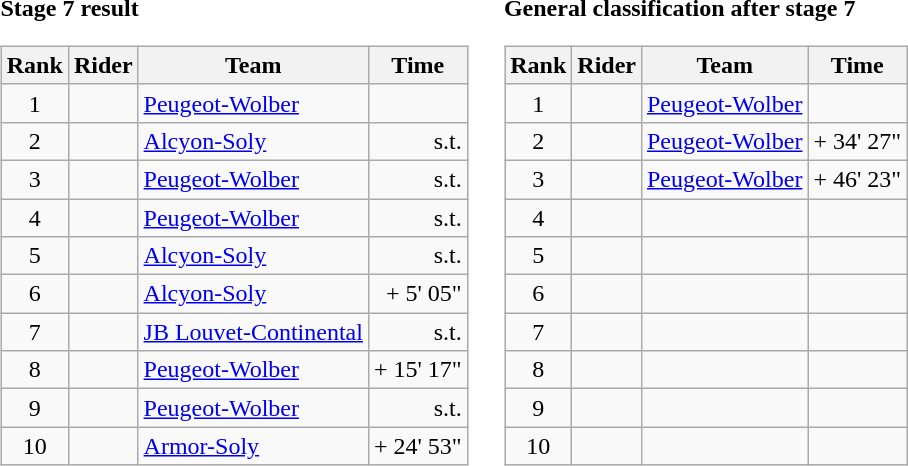<table>
<tr>
<td><strong>Stage 7 result</strong><br><table class="wikitable">
<tr>
<th scope="col">Rank</th>
<th scope="col">Rider</th>
<th scope="col">Team</th>
<th scope="col">Time</th>
</tr>
<tr>
<td style="text-align:center;">1</td>
<td></td>
<td><a href='#'>Peugeot-Wolber</a></td>
<td style="text-align:right;"></td>
</tr>
<tr>
<td style="text-align:center;">2</td>
<td></td>
<td><a href='#'>Alcyon-Soly</a></td>
<td style="text-align:right;">s.t.</td>
</tr>
<tr>
<td style="text-align:center;">3</td>
<td></td>
<td><a href='#'>Peugeot-Wolber</a></td>
<td style="text-align:right;">s.t.</td>
</tr>
<tr>
<td style="text-align:center;">4</td>
<td></td>
<td><a href='#'>Peugeot-Wolber</a></td>
<td style="text-align:right;">s.t.</td>
</tr>
<tr>
<td style="text-align:center;">5</td>
<td></td>
<td><a href='#'>Alcyon-Soly</a></td>
<td style="text-align:right;">s.t.</td>
</tr>
<tr>
<td style="text-align:center;">6</td>
<td></td>
<td><a href='#'>Alcyon-Soly</a></td>
<td style="text-align:right;">+ 5' 05"</td>
</tr>
<tr>
<td style="text-align:center;">7</td>
<td></td>
<td><a href='#'>JB Louvet-Continental</a></td>
<td style="text-align:right;">s.t.</td>
</tr>
<tr>
<td style="text-align:center;">8</td>
<td></td>
<td><a href='#'>Peugeot-Wolber</a></td>
<td style="text-align:right;">+ 15' 17"</td>
</tr>
<tr>
<td style="text-align:center;">9</td>
<td></td>
<td><a href='#'>Peugeot-Wolber</a></td>
<td style="text-align:right;">s.t.</td>
</tr>
<tr>
<td style="text-align:center;">10</td>
<td></td>
<td><a href='#'>Armor-Soly</a></td>
<td style="text-align:right;">+ 24' 53"</td>
</tr>
</table>
</td>
<td></td>
<td><strong>General classification after stage 7</strong><br><table class="wikitable">
<tr>
<th scope="col">Rank</th>
<th scope="col">Rider</th>
<th scope="col">Team</th>
<th scope="col">Time</th>
</tr>
<tr>
<td style="text-align:center;">1</td>
<td></td>
<td><a href='#'>Peugeot-Wolber</a></td>
<td style="text-align:right;"></td>
</tr>
<tr>
<td style="text-align:center;">2</td>
<td></td>
<td><a href='#'>Peugeot-Wolber</a></td>
<td style="text-align:right;">+ 34' 27"</td>
</tr>
<tr>
<td style="text-align:center;">3</td>
<td></td>
<td><a href='#'>Peugeot-Wolber</a></td>
<td style="text-align:right;">+ 46' 23"</td>
</tr>
<tr>
<td style="text-align:center;">4</td>
<td></td>
<td></td>
<td></td>
</tr>
<tr>
<td style="text-align:center;">5</td>
<td></td>
<td></td>
<td></td>
</tr>
<tr>
<td style="text-align:center;">6</td>
<td></td>
<td></td>
<td></td>
</tr>
<tr>
<td style="text-align:center;">7</td>
<td></td>
<td></td>
<td></td>
</tr>
<tr>
<td style="text-align:center;">8</td>
<td></td>
<td></td>
<td></td>
</tr>
<tr>
<td style="text-align:center;">9</td>
<td></td>
<td></td>
<td></td>
</tr>
<tr>
<td style="text-align:center;">10</td>
<td></td>
<td></td>
<td></td>
</tr>
</table>
</td>
</tr>
</table>
